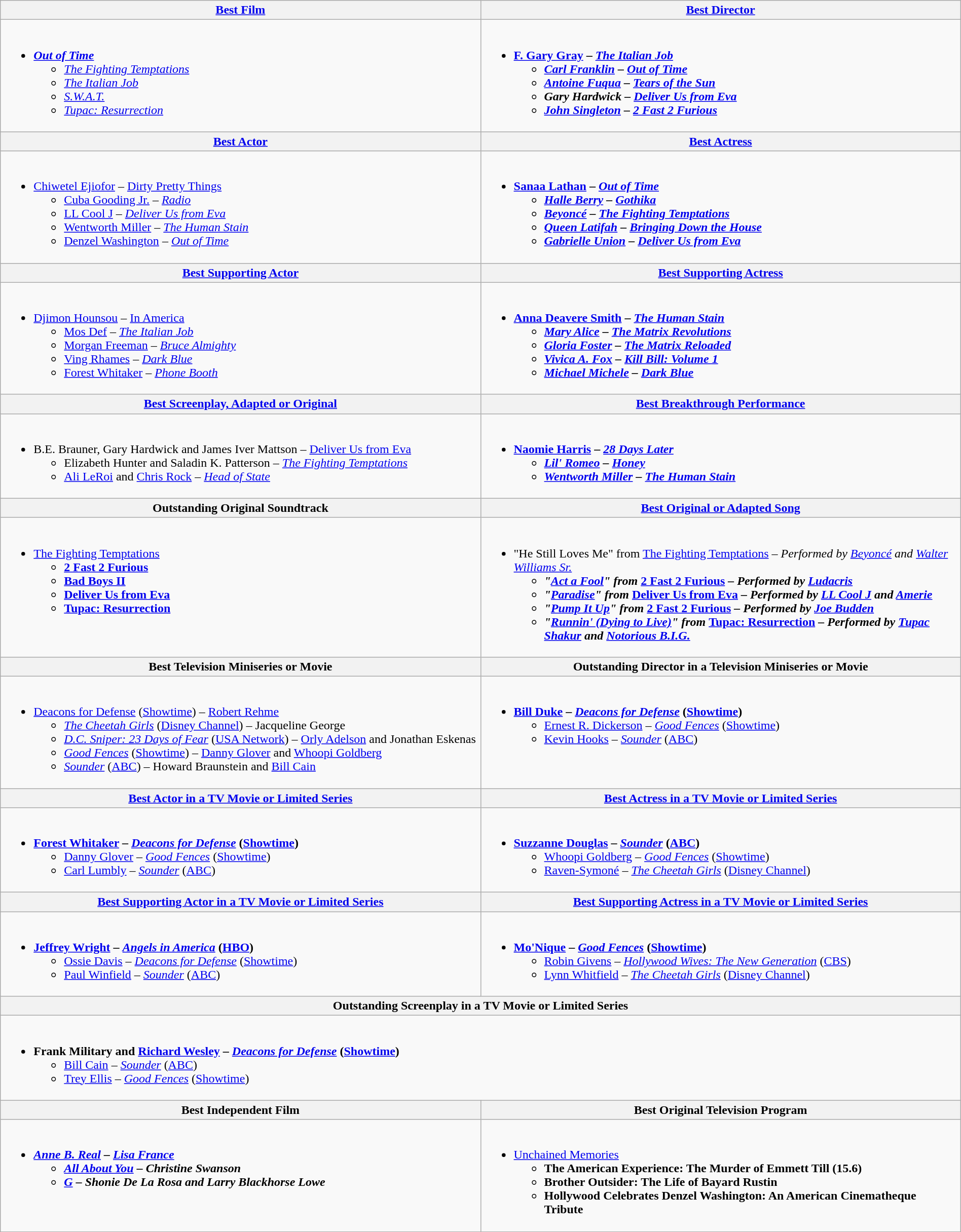<table class=wikitable width="100%">
<tr>
<th width="50%"><a href='#'>Best Film</a></th>
<th width="50%"><a href='#'>Best Director</a></th>
</tr>
<tr>
<td valign="top"><br><ul><li><strong><em><a href='#'>Out of Time</a></em></strong><ul><li><em><a href='#'>The Fighting Temptations</a></em></li><li><em><a href='#'>The Italian Job</a></em></li><li><em><a href='#'>S.W.A.T.</a></em></li><li><em><a href='#'>Tupac: Resurrection</a></em></li></ul></li></ul></td>
<td valign="top"><br><ul><li><strong><a href='#'>F. Gary Gray</a> – <em><a href='#'>The Italian Job</a><strong><em><ul><li><a href='#'>Carl Franklin</a> – </em><a href='#'>Out of Time</a><em></li><li><a href='#'>Antoine Fuqua</a> – </em><a href='#'>Tears of the Sun</a><em></li><li>Gary Hardwick – </em><a href='#'>Deliver Us from Eva</a><em></li><li><a href='#'>John Singleton</a> – </em><a href='#'>2 Fast 2 Furious</a><em></li></ul></li></ul></td>
</tr>
<tr>
<th width="50%"><a href='#'>Best Actor</a></th>
<th width="50%"><a href='#'>Best Actress</a></th>
</tr>
<tr>
<td valign="top"><br><ul><li></strong><a href='#'>Chiwetel Ejiofor</a> – </em><a href='#'>Dirty Pretty Things</a></em></strong><ul><li><a href='#'>Cuba Gooding Jr.</a> – <em><a href='#'>Radio</a></em></li><li><a href='#'>LL Cool J</a> – <em><a href='#'>Deliver Us from Eva</a></em></li><li><a href='#'>Wentworth Miller</a> – <em><a href='#'>The Human Stain</a></em></li><li><a href='#'>Denzel Washington</a> – <em><a href='#'>Out of Time</a></em></li></ul></li></ul></td>
<td valign="top"><br><ul><li><strong><a href='#'>Sanaa Lathan</a> – <em><a href='#'>Out of Time</a><strong><em><ul><li><a href='#'>Halle Berry</a> – </em><a href='#'>Gothika</a><em></li><li><a href='#'>Beyoncé</a> – </em><a href='#'>The Fighting Temptations</a><em></li><li><a href='#'>Queen Latifah</a> – </em><a href='#'>Bringing Down the House</a><em></li><li><a href='#'>Gabrielle Union</a> – </em><a href='#'>Deliver Us from Eva</a><em></li></ul></li></ul></td>
</tr>
<tr>
<th width="50%"><a href='#'>Best Supporting Actor</a></th>
<th width="50%"><a href='#'>Best Supporting Actress</a></th>
</tr>
<tr>
<td valign="top"><br><ul><li></strong><a href='#'>Djimon Hounsou</a> – </em><a href='#'>In America</a></em></strong><ul><li><a href='#'>Mos Def</a> – <em><a href='#'>The Italian Job</a></em></li><li><a href='#'>Morgan Freeman</a> – <em><a href='#'>Bruce Almighty</a></em></li><li><a href='#'>Ving Rhames</a> – <em><a href='#'>Dark Blue</a></em></li><li><a href='#'>Forest Whitaker</a> – <em><a href='#'>Phone Booth</a></em></li></ul></li></ul></td>
<td valign="top"><br><ul><li><strong><a href='#'>Anna Deavere Smith</a> – <em><a href='#'>The Human Stain</a><strong><em><ul><li><a href='#'>Mary Alice</a> – </em><a href='#'>The Matrix Revolutions</a><em></li><li><a href='#'>Gloria Foster</a> – </em><a href='#'>The Matrix Reloaded</a><em></li><li><a href='#'>Vivica A. Fox</a> – </em><a href='#'>Kill Bill: Volume 1</a><em></li><li><a href='#'>Michael Michele</a> – </em><a href='#'>Dark Blue</a><em></li></ul></li></ul></td>
</tr>
<tr>
<th width="50%"><a href='#'>Best Screenplay, Adapted or Original</a></th>
<th width="50%"><a href='#'>Best Breakthrough Performance</a></th>
</tr>
<tr>
<td valign="top"><br><ul><li></strong>B.E. Brauner, Gary Hardwick and James Iver Mattson – </em><a href='#'>Deliver Us from Eva</a></em></strong><ul><li>Elizabeth Hunter and Saladin K. Patterson – <em><a href='#'>The Fighting Temptations</a></em></li><li><a href='#'>Ali LeRoi</a> and <a href='#'>Chris Rock</a> – <em><a href='#'>Head of State</a></em></li></ul></li></ul></td>
<td valign="top"><br><ul><li><strong><a href='#'>Naomie Harris</a> – <em><a href='#'>28 Days Later</a><strong><em><ul><li><a href='#'>Lil' Romeo</a> – </em><a href='#'>Honey</a><em></li><li><a href='#'>Wentworth Miller</a> – </em><a href='#'>The Human Stain</a><em></li></ul></li></ul></td>
</tr>
<tr>
<th width="50%">Outstanding Original Soundtrack</th>
<th width="50%"><a href='#'>Best Original or Adapted Song</a></th>
</tr>
<tr>
<td valign="top"><br><ul><li></em></strong><a href='#'>The Fighting Temptations</a><strong><em><ul><li></em><a href='#'>2 Fast 2 Furious</a><em></li><li></em><a href='#'>Bad Boys II</a><em></li><li></em><a href='#'>Deliver Us from Eva</a><em></li><li></em><a href='#'>Tupac: Resurrection</a><em></li></ul></li></ul></td>
<td valign="top"><br><ul><li></strong>"He Still Loves Me" from </em><a href='#'>The Fighting Temptations</a><em> – Performed by <a href='#'>Beyoncé</a> and <a href='#'>Walter Williams Sr.</a><strong><ul><li>"<a href='#'>Act a Fool</a>" from </em><a href='#'>2 Fast 2 Furious</a><em> – Performed by <a href='#'>Ludacris</a></li><li>"<a href='#'>Paradise</a>" from </em><a href='#'>Deliver Us from Eva</a><em> – Performed by <a href='#'>LL Cool J</a> and <a href='#'>Amerie</a></li><li>"<a href='#'>Pump It Up</a>" from </em><a href='#'>2 Fast 2 Furious</a><em> – Performed by <a href='#'>Joe Budden</a></li><li>"<a href='#'>Runnin' (Dying to Live)</a>" from </em><a href='#'>Tupac: Resurrection</a><em> – Performed by <a href='#'>Tupac Shakur</a> and <a href='#'>Notorious B.I.G.</a></li></ul></li></ul></td>
</tr>
<tr>
<th width="50%">Best Television Miniseries or Movie</th>
<th width="50%">Outstanding Director in a Television Miniseries or Movie</th>
</tr>
<tr>
<td valign="top"><br><ul><li></em></strong><a href='#'>Deacons for Defense</a></em> (<a href='#'>Showtime</a>) – <a href='#'>Robert Rehme</a></strong><ul><li><em><a href='#'>The Cheetah Girls</a></em> (<a href='#'>Disney Channel</a>) – Jacqueline George</li><li><em><a href='#'>D.C. Sniper: 23 Days of Fear</a></em> (<a href='#'>USA Network</a>) – <a href='#'>Orly Adelson</a> and Jonathan Eskenas</li><li><em><a href='#'>Good Fences</a></em> (<a href='#'>Showtime</a>) – <a href='#'>Danny Glover</a> and <a href='#'>Whoopi Goldberg</a></li><li><em><a href='#'>Sounder</a></em> (<a href='#'>ABC</a>) – Howard Braunstein and <a href='#'>Bill Cain</a></li></ul></li></ul></td>
<td valign="top"><br><ul><li><strong><a href='#'>Bill Duke</a> – <em><a href='#'>Deacons for Defense</a></em> (<a href='#'>Showtime</a>)</strong><ul><li><a href='#'>Ernest R. Dickerson</a> – <em><a href='#'>Good Fences</a></em> (<a href='#'>Showtime</a>)</li><li><a href='#'>Kevin Hooks</a> – <em><a href='#'>Sounder</a></em> (<a href='#'>ABC</a>)</li></ul></li></ul></td>
</tr>
<tr>
<th width="50%"><a href='#'>Best Actor in a TV Movie or Limited Series</a></th>
<th width="50%"><a href='#'>Best Actress in a TV Movie or Limited Series</a></th>
</tr>
<tr>
<td valign="top"><br><ul><li><strong><a href='#'>Forest Whitaker</a> – <em><a href='#'>Deacons for Defense</a></em> (<a href='#'>Showtime</a>)</strong><ul><li><a href='#'>Danny Glover</a> – <em><a href='#'>Good Fences</a></em> (<a href='#'>Showtime</a>)</li><li><a href='#'>Carl Lumbly</a> – <em><a href='#'>Sounder</a></em> (<a href='#'>ABC</a>)</li></ul></li></ul></td>
<td valign="top"><br><ul><li><strong><a href='#'>Suzzanne Douglas</a> – <em><a href='#'>Sounder</a></em> (<a href='#'>ABC</a>)</strong><ul><li><a href='#'>Whoopi Goldberg</a> – <em><a href='#'>Good Fences</a></em> (<a href='#'>Showtime</a>)</li><li><a href='#'>Raven-Symoné</a> – <em><a href='#'>The Cheetah Girls</a></em> (<a href='#'>Disney Channel</a>)</li></ul></li></ul></td>
</tr>
<tr>
<th width="50%"><a href='#'>Best Supporting Actor in a TV Movie or Limited Series</a></th>
<th width="50%"><a href='#'>Best Supporting Actress in a TV Movie or Limited Series</a></th>
</tr>
<tr>
<td valign="top"><br><ul><li><strong><a href='#'>Jeffrey Wright</a> – <em><a href='#'>Angels in America</a></em> (<a href='#'>HBO</a>)</strong><ul><li><a href='#'>Ossie Davis</a> – <em><a href='#'>Deacons for Defense</a></em> (<a href='#'>Showtime</a>)</li><li><a href='#'>Paul Winfield</a> – <em><a href='#'>Sounder</a></em> (<a href='#'>ABC</a>)</li></ul></li></ul></td>
<td valign="top"><br><ul><li><strong><a href='#'>Mo'Nique</a> – <em><a href='#'>Good Fences</a></em> (<a href='#'>Showtime</a>)</strong><ul><li><a href='#'>Robin Givens</a> – <em><a href='#'>Hollywood Wives: The New Generation</a></em> (<a href='#'>CBS</a>)</li><li><a href='#'>Lynn Whitfield</a> – <em><a href='#'>The Cheetah Girls</a></em> (<a href='#'>Disney Channel</a>)</li></ul></li></ul></td>
</tr>
<tr>
<th width="100%" colspan="2">Outstanding Screenplay in a TV Movie or Limited Series</th>
</tr>
<tr>
<td colspan="2" valign="top"><br><ul><li><strong>Frank Military and <a href='#'>Richard Wesley</a> – <em><a href='#'>Deacons for Defense</a></em> (<a href='#'>Showtime</a>)</strong><ul><li><a href='#'>Bill Cain</a> – <em><a href='#'>Sounder</a></em> (<a href='#'>ABC</a>)</li><li><a href='#'>Trey Ellis</a> – <em><a href='#'>Good Fences</a></em> (<a href='#'>Showtime</a>)</li></ul></li></ul></td>
</tr>
<tr>
<th width="50%">Best Independent Film</th>
<th width="50%">Best Original Television Program</th>
</tr>
<tr>
<td valign="top"><br><ul><li><strong><em><a href='#'>Anne B. Real</a><em> – <a href='#'>Lisa France</a><strong><ul><li></em><a href='#'>All About You</a><em> – Christine Swanson</li><li></em><a href='#'>G</a><em> – Shonie De La Rosa and Larry Blackhorse Lowe</li></ul></li></ul></td>
<td valign="top"><br><ul><li></em></strong><a href='#'>Unchained Memories</a><strong><em><ul><li></em>The American Experience: The Murder of Emmett Till (15.6)<em></li><li></em>Brother Outsider: The Life of Bayard Rustin<em></li><li></em>Hollywood Celebrates Denzel Washington: An American Cinematheque Tribute<em></li></ul></li></ul></td>
</tr>
</table>
